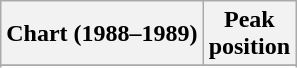<table class="wikitable sortable plainrowheaders" style="text-align:center">
<tr>
<th scope="col">Chart (1988–1989)</th>
<th scope="col">Peak<br>position</th>
</tr>
<tr>
</tr>
<tr>
</tr>
<tr>
</tr>
<tr>
</tr>
<tr>
</tr>
<tr>
</tr>
<tr>
</tr>
</table>
